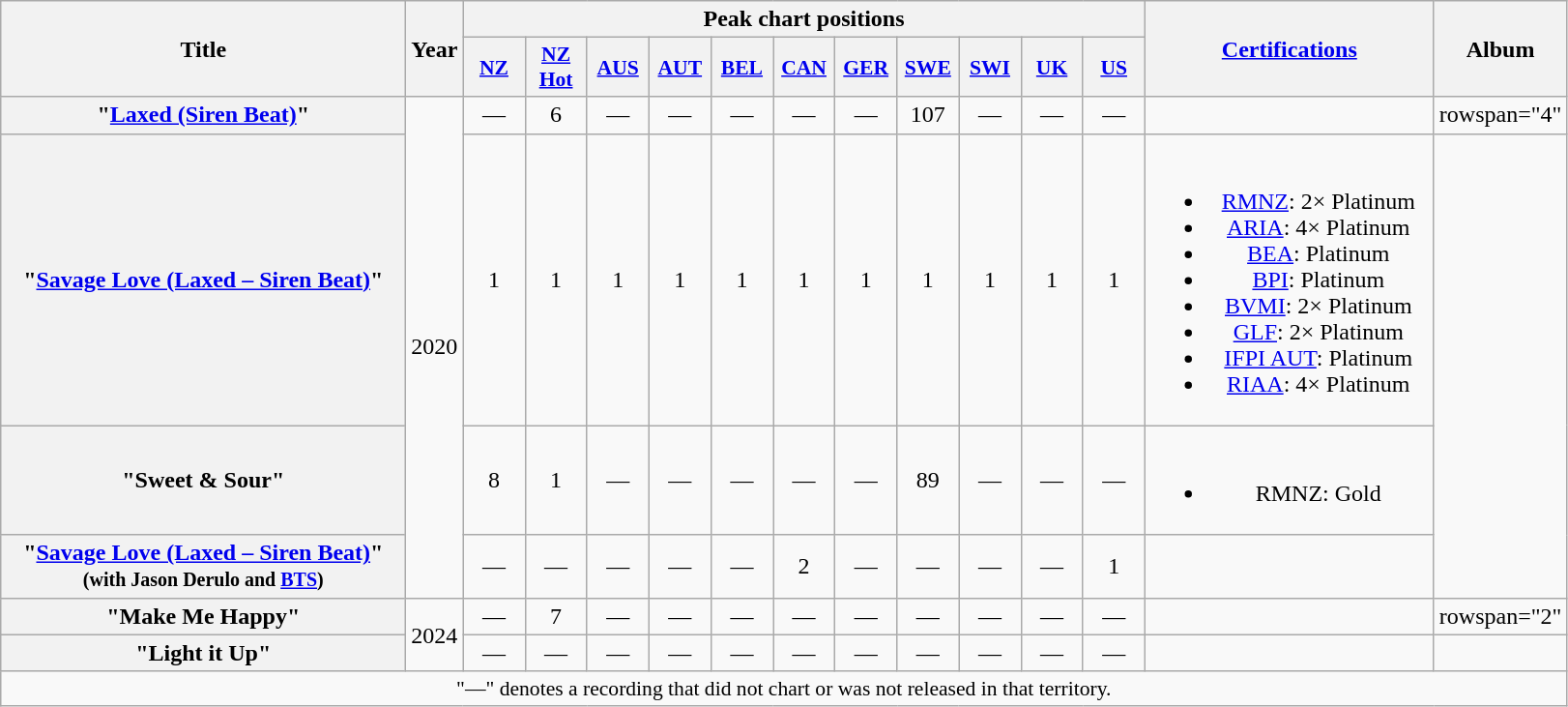<table class="wikitable plainrowheaders" style="text-align:center;">
<tr>
<th scope="col" rowspan="2" style="width:17em;">Title</th>
<th scope="col" rowspan="2" style="width:1em;">Year</th>
<th colspan="11" scope="col">Peak chart positions</th>
<th scope="col" rowspan="2" style="width:12em;"><a href='#'>Certifications</a></th>
<th scope="col" rowspan="2">Album</th>
</tr>
<tr>
<th scope="col" style="width:2.5em;font-size:90%;"><a href='#'>NZ</a><br></th>
<th scope="col" style="width:2.5em;font-size:90%;"><a href='#'>NZ Hot</a><br></th>
<th scope="col" style="width:2.5em;font-size:90%;"><a href='#'>AUS</a><br></th>
<th scope="col" style="width:2.5em;font-size:90%;"><a href='#'>AUT</a><br></th>
<th scope="col" style="width:2.5em;font-size:90%;"><a href='#'>BEL</a><br></th>
<th scope="col" style="width:2.5em;font-size:90%;"><a href='#'>CAN</a><br></th>
<th scope="col" style="width:2.5em;font-size:90%;"><a href='#'>GER</a><br></th>
<th scope="col" style="width:2.5em;font-size:90%;"><a href='#'>SWE</a><br></th>
<th scope="col" style="width:2.5em;font-size:90%;"><a href='#'>SWI</a><br></th>
<th scope="col" style="width:2.5em;font-size:90%;"><a href='#'>UK</a><br></th>
<th scope="col" style="width:2.5em;font-size:90%;"><a href='#'>US</a><br></th>
</tr>
<tr>
<th scope="row">"<a href='#'>Laxed (Siren Beat)</a>"</th>
<td rowspan="4">2020</td>
<td>—</td>
<td>6</td>
<td>—</td>
<td>—</td>
<td>—</td>
<td>—</td>
<td>—</td>
<td>107</td>
<td>—</td>
<td>—</td>
<td>—</td>
<td></td>
<td>rowspan="4"</td>
</tr>
<tr>
<th scope="row">"<a href='#'>Savage Love (Laxed – Siren Beat)</a>"<br></th>
<td>1</td>
<td>1</td>
<td>1</td>
<td>1</td>
<td>1</td>
<td>1</td>
<td>1</td>
<td>1</td>
<td>1</td>
<td>1</td>
<td>1</td>
<td><br><ul><li><a href='#'>RMNZ</a>: 2× Platinum</li><li><a href='#'>ARIA</a>: 4× Platinum</li><li><a href='#'>BEA</a>: Platinum</li><li><a href='#'>BPI</a>: Platinum</li><li><a href='#'>BVMI</a>: 2× Platinum</li><li><a href='#'>GLF</a>: 2× Platinum</li><li><a href='#'>IFPI AUT</a>: Platinum</li><li><a href='#'>RIAA</a>: 4× Platinum</li></ul></td>
</tr>
<tr>
<th scope="row">"Sweet & Sour"<br></th>
<td>8</td>
<td>1</td>
<td>—</td>
<td>—</td>
<td>—</td>
<td>—</td>
<td>—</td>
<td>89</td>
<td>—</td>
<td>—</td>
<td>—</td>
<td><br><ul><li>RMNZ: Gold</li></ul></td>
</tr>
<tr>
<th scope= "row">"<a href='#'>Savage Love (Laxed – Siren Beat)</a>" <small>(with Jason Derulo and <a href='#'>BTS</a>)</small></th>
<td>—</td>
<td>—</td>
<td>—</td>
<td>—</td>
<td>—</td>
<td>2</td>
<td>—</td>
<td>—</td>
<td>—</td>
<td>—</td>
<td>1</td>
<td></td>
</tr>
<tr>
<th scope="row">"Make Me Happy"<br></th>
<td rowspan="2">2024</td>
<td>—</td>
<td>7</td>
<td>—</td>
<td>—</td>
<td>—</td>
<td>—</td>
<td>—</td>
<td>—</td>
<td>—</td>
<td>—</td>
<td>—</td>
<td></td>
<td>rowspan="2" </td>
</tr>
<tr>
<th scope="row">"Light it Up"<br></th>
<td>—</td>
<td>—</td>
<td>—</td>
<td>—</td>
<td>—</td>
<td>—</td>
<td>—</td>
<td>—</td>
<td>—</td>
<td>—</td>
<td>—</td>
<td></td>
</tr>
<tr>
<td colspan="15" style="font-size:90%">"—" denotes a recording that did not chart or was not released in that territory.</td>
</tr>
</table>
